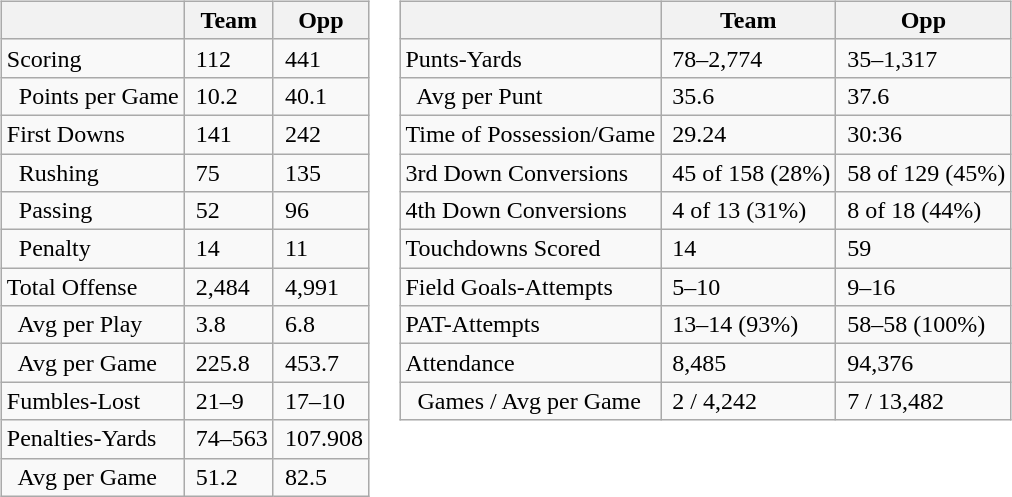<table>
<tr>
<td valign="top"><br><table class="wikitable" style="white-space:nowrap;">
<tr>
<th></th>
<th>Team</th>
<th>Opp</th>
</tr>
<tr>
<td>Scoring</td>
<td> 112</td>
<td> 441</td>
</tr>
<tr>
<td>  Points per Game</td>
<td> 10.2</td>
<td> 40.1</td>
</tr>
<tr>
<td>First Downs</td>
<td> 141</td>
<td> 242</td>
</tr>
<tr>
<td>  Rushing</td>
<td> 75</td>
<td> 135</td>
</tr>
<tr>
<td>  Passing</td>
<td> 52</td>
<td> 96</td>
</tr>
<tr>
<td>  Penalty</td>
<td> 14</td>
<td> 11</td>
</tr>
<tr>
<td>Total Offense</td>
<td> 2,484</td>
<td> 4,991</td>
</tr>
<tr>
<td>  Avg per Play</td>
<td> 3.8</td>
<td> 6.8</td>
</tr>
<tr>
<td>  Avg per Game</td>
<td> 225.8</td>
<td> 453.7</td>
</tr>
<tr>
<td>Fumbles-Lost</td>
<td> 21–9</td>
<td> 17–10</td>
</tr>
<tr>
<td>Penalties-Yards</td>
<td> 74–563</td>
<td> 107.908</td>
</tr>
<tr>
<td>  Avg per Game</td>
<td> 51.2</td>
<td> 82.5</td>
</tr>
</table>
</td>
<td valign="top"><br><table class="wikitable" style="white-space:nowrap;">
<tr>
<th></th>
<th>Team</th>
<th>Opp</th>
</tr>
<tr>
<td>Punts-Yards</td>
<td> 78–2,774</td>
<td> 35–1,317</td>
</tr>
<tr>
<td>  Avg per Punt</td>
<td> 35.6</td>
<td> 37.6</td>
</tr>
<tr>
<td>Time of Possession/Game</td>
<td> 29.24</td>
<td> 30:36</td>
</tr>
<tr>
<td>3rd Down Conversions</td>
<td> 45 of 158 (28%)</td>
<td> 58 of 129 (45%)</td>
</tr>
<tr>
<td>4th Down Conversions</td>
<td> 4 of 13 (31%)</td>
<td> 8 of 18 (44%)</td>
</tr>
<tr>
<td>Touchdowns Scored</td>
<td> 14</td>
<td> 59</td>
</tr>
<tr>
<td>Field Goals-Attempts</td>
<td> 5–10</td>
<td> 9–16</td>
</tr>
<tr>
<td>PAT-Attempts</td>
<td> 13–14 (93%)</td>
<td> 58–58 (100%)</td>
</tr>
<tr>
<td>Attendance</td>
<td> 8,485</td>
<td> 94,376</td>
</tr>
<tr>
<td>  Games / Avg per Game</td>
<td> 2 / 4,242</td>
<td> 7 / 13,482</td>
</tr>
</table>
</td>
</tr>
</table>
